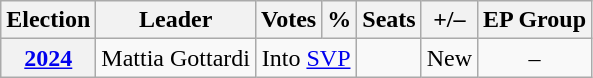<table class="wikitable" style="text-align:center">
<tr>
<th>Election</th>
<th>Leader</th>
<th>Votes</th>
<th>%</th>
<th>Seats</th>
<th>+/–</th>
<th>EP Group</th>
</tr>
<tr>
<th><a href='#'>2024</a></th>
<td>Mattia Gottardi</td>
<td colspan="2">Into <a href='#'>SVP</a></td>
<td></td>
<td>New</td>
<td>–</td>
</tr>
</table>
